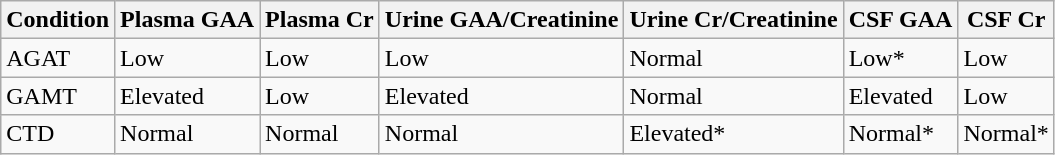<table class="wikitable">
<tr>
<th>Condition</th>
<th>Plasma GAA</th>
<th>Plasma Cr</th>
<th>Urine GAA/Creatinine</th>
<th>Urine Cr/Creatinine</th>
<th>CSF GAA</th>
<th>CSF Cr</th>
</tr>
<tr>
<td>AGAT</td>
<td>Low</td>
<td>Low</td>
<td>Low</td>
<td>Normal</td>
<td>Low*</td>
<td>Low</td>
</tr>
<tr>
<td>GAMT</td>
<td>Elevated</td>
<td>Low</td>
<td>Elevated</td>
<td>Normal</td>
<td>Elevated</td>
<td>Low</td>
</tr>
<tr>
<td>CTD</td>
<td>Normal</td>
<td>Normal</td>
<td>Normal</td>
<td>Elevated*</td>
<td>Normal*</td>
<td>Normal*</td>
</tr>
</table>
